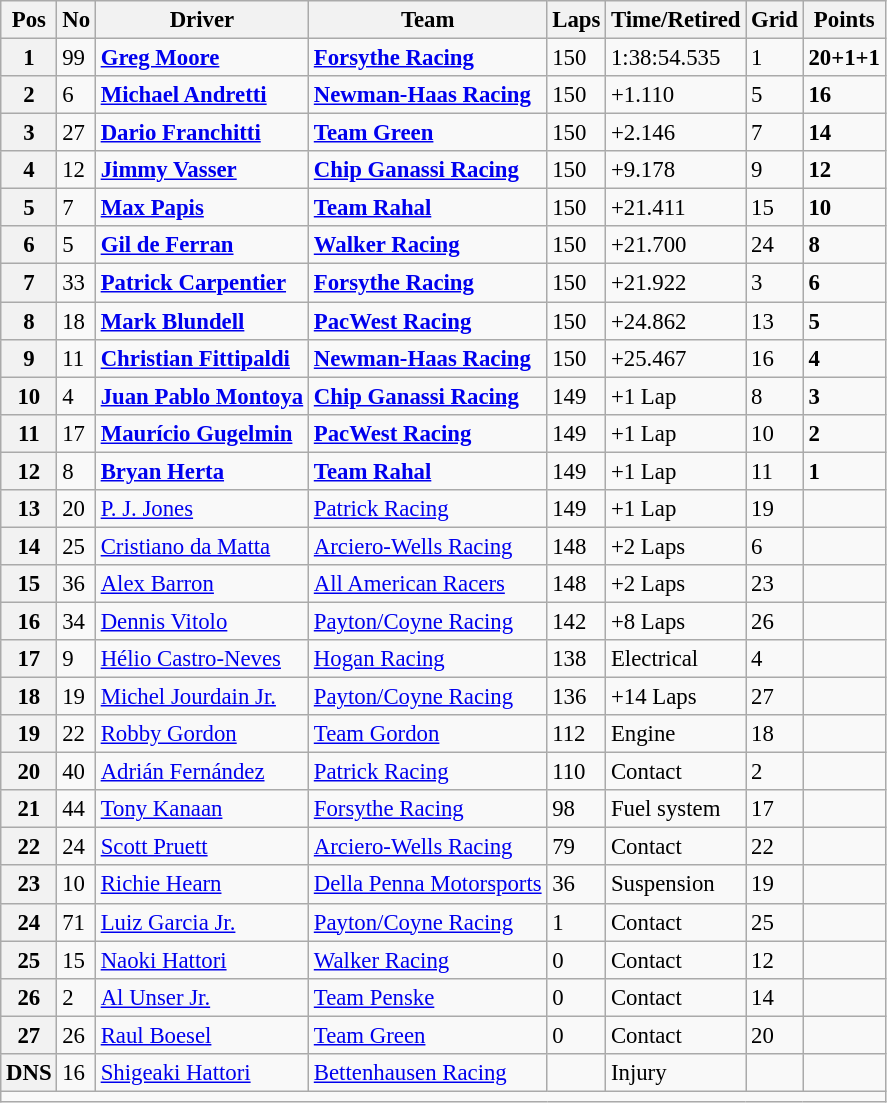<table class="wikitable" style="font-size:95%;">
<tr>
<th>Pos</th>
<th>No</th>
<th>Driver</th>
<th>Team</th>
<th>Laps</th>
<th>Time/Retired</th>
<th>Grid</th>
<th>Points</th>
</tr>
<tr>
<th>1</th>
<td>99</td>
<td> <strong><a href='#'>Greg Moore</a></strong></td>
<td><strong><a href='#'>Forsythe Racing</a></strong></td>
<td>150</td>
<td>1:38:54.535</td>
<td>1</td>
<td><strong>20+1+1</strong></td>
</tr>
<tr>
<th>2</th>
<td>6</td>
<td> <strong><a href='#'>Michael Andretti</a></strong></td>
<td><strong><a href='#'>Newman-Haas Racing</a></strong></td>
<td>150</td>
<td>+1.110</td>
<td>5</td>
<td><strong>16</strong></td>
</tr>
<tr>
<th>3</th>
<td>27</td>
<td> <strong><a href='#'>Dario Franchitti</a></strong></td>
<td><strong><a href='#'>Team Green</a></strong></td>
<td>150</td>
<td>+2.146</td>
<td>7</td>
<td><strong>14</strong></td>
</tr>
<tr>
<th>4</th>
<td>12</td>
<td> <strong><a href='#'>Jimmy Vasser</a></strong></td>
<td><strong><a href='#'>Chip Ganassi Racing</a></strong></td>
<td>150</td>
<td>+9.178</td>
<td>9</td>
<td><strong>12</strong></td>
</tr>
<tr>
<th>5</th>
<td>7</td>
<td> <strong><a href='#'>Max Papis</a></strong></td>
<td><strong><a href='#'>Team Rahal</a></strong></td>
<td>150</td>
<td>+21.411</td>
<td>15</td>
<td><strong>10</strong></td>
</tr>
<tr>
<th>6</th>
<td>5</td>
<td> <strong><a href='#'>Gil de Ferran</a></strong></td>
<td><strong><a href='#'>Walker Racing</a></strong></td>
<td>150</td>
<td>+21.700</td>
<td>24</td>
<td><strong>8</strong></td>
</tr>
<tr>
<th>7</th>
<td>33</td>
<td> <strong><a href='#'>Patrick Carpentier</a></strong></td>
<td><strong><a href='#'>Forsythe Racing</a></strong></td>
<td>150</td>
<td>+21.922</td>
<td>3</td>
<td><strong>6</strong></td>
</tr>
<tr>
<th>8</th>
<td>18</td>
<td> <strong><a href='#'>Mark Blundell</a></strong></td>
<td><strong><a href='#'>PacWest Racing</a></strong></td>
<td>150</td>
<td>+24.862</td>
<td>13</td>
<td><strong>5</strong></td>
</tr>
<tr>
<th>9</th>
<td>11</td>
<td> <strong><a href='#'>Christian Fittipaldi</a></strong></td>
<td><strong><a href='#'>Newman-Haas Racing</a></strong></td>
<td>150</td>
<td>+25.467</td>
<td>16</td>
<td><strong>4</strong></td>
</tr>
<tr>
<th>10</th>
<td>4</td>
<td> <strong><a href='#'>Juan Pablo Montoya</a></strong></td>
<td><strong><a href='#'>Chip Ganassi Racing</a></strong></td>
<td>149</td>
<td>+1 Lap</td>
<td>8</td>
<td><strong>3</strong></td>
</tr>
<tr>
<th>11</th>
<td>17</td>
<td> <strong><a href='#'>Maurício Gugelmin</a></strong></td>
<td><strong><a href='#'>PacWest Racing</a></strong></td>
<td>149</td>
<td>+1 Lap</td>
<td>10</td>
<td><strong>2</strong></td>
</tr>
<tr>
<th>12</th>
<td>8</td>
<td> <strong><a href='#'>Bryan Herta</a></strong></td>
<td><strong><a href='#'>Team Rahal</a></strong></td>
<td>149</td>
<td>+1 Lap</td>
<td>11</td>
<td><strong>1</strong></td>
</tr>
<tr>
<th>13</th>
<td>20</td>
<td> <a href='#'>P. J. Jones</a></td>
<td><a href='#'>Patrick Racing</a></td>
<td>149</td>
<td>+1 Lap</td>
<td>19</td>
<td></td>
</tr>
<tr>
<th>14</th>
<td>25</td>
<td> <a href='#'>Cristiano da Matta</a></td>
<td><a href='#'>Arciero-Wells Racing</a></td>
<td>148</td>
<td>+2 Laps</td>
<td>6</td>
<td></td>
</tr>
<tr>
<th>15</th>
<td>36</td>
<td> <a href='#'>Alex Barron</a></td>
<td><a href='#'>All American Racers</a></td>
<td>148</td>
<td>+2 Laps</td>
<td>23</td>
<td></td>
</tr>
<tr>
<th>16</th>
<td>34</td>
<td> <a href='#'>Dennis Vitolo</a></td>
<td><a href='#'>Payton/Coyne Racing</a></td>
<td>142</td>
<td>+8 Laps</td>
<td>26</td>
<td></td>
</tr>
<tr>
<th>17</th>
<td>9</td>
<td> <a href='#'>Hélio Castro-Neves</a></td>
<td><a href='#'>Hogan Racing</a></td>
<td>138</td>
<td>Electrical</td>
<td>4</td>
<td></td>
</tr>
<tr>
<th>18</th>
<td>19</td>
<td> <a href='#'>Michel Jourdain Jr.</a></td>
<td><a href='#'>Payton/Coyne Racing</a></td>
<td>136</td>
<td>+14 Laps</td>
<td>27</td>
<td></td>
</tr>
<tr>
<th>19</th>
<td>22</td>
<td> <a href='#'>Robby Gordon</a></td>
<td><a href='#'>Team Gordon</a></td>
<td>112</td>
<td>Engine</td>
<td>18</td>
<td></td>
</tr>
<tr>
<th>20</th>
<td>40</td>
<td> <a href='#'>Adrián Fernández</a></td>
<td><a href='#'>Patrick Racing</a></td>
<td>110</td>
<td>Contact</td>
<td>2</td>
<td></td>
</tr>
<tr>
<th>21</th>
<td>44</td>
<td> <a href='#'>Tony Kanaan</a></td>
<td><a href='#'>Forsythe Racing</a></td>
<td>98</td>
<td>Fuel system</td>
<td>17</td>
<td></td>
</tr>
<tr>
<th>22</th>
<td>24</td>
<td> <a href='#'>Scott Pruett</a></td>
<td><a href='#'>Arciero-Wells Racing</a></td>
<td>79</td>
<td>Contact</td>
<td>22</td>
<td></td>
</tr>
<tr>
<th>23</th>
<td>10</td>
<td> <a href='#'>Richie Hearn</a></td>
<td><a href='#'>Della Penna Motorsports</a></td>
<td>36</td>
<td>Suspension</td>
<td>19</td>
<td></td>
</tr>
<tr>
<th>24</th>
<td>71</td>
<td> <a href='#'>Luiz Garcia Jr.</a></td>
<td><a href='#'>Payton/Coyne Racing</a></td>
<td>1</td>
<td>Contact</td>
<td>25</td>
<td></td>
</tr>
<tr>
<th>25</th>
<td>15</td>
<td> <a href='#'>Naoki Hattori</a></td>
<td><a href='#'>Walker Racing</a></td>
<td>0</td>
<td>Contact</td>
<td>12</td>
<td></td>
</tr>
<tr>
<th>26</th>
<td>2</td>
<td> <a href='#'>Al Unser Jr.</a></td>
<td><a href='#'>Team Penske</a></td>
<td>0</td>
<td>Contact</td>
<td>14</td>
<td></td>
</tr>
<tr>
<th>27</th>
<td>26</td>
<td> <a href='#'>Raul Boesel</a></td>
<td><a href='#'>Team Green</a></td>
<td>0</td>
<td>Contact</td>
<td>20</td>
<td></td>
</tr>
<tr>
<th>DNS</th>
<td>16</td>
<td> <a href='#'>Shigeaki Hattori</a></td>
<td><a href='#'>Bettenhausen Racing</a></td>
<td></td>
<td>Injury</td>
<td></td>
<td></td>
</tr>
<tr>
<td colspan=8 style="text-align:center;"></td>
</tr>
</table>
